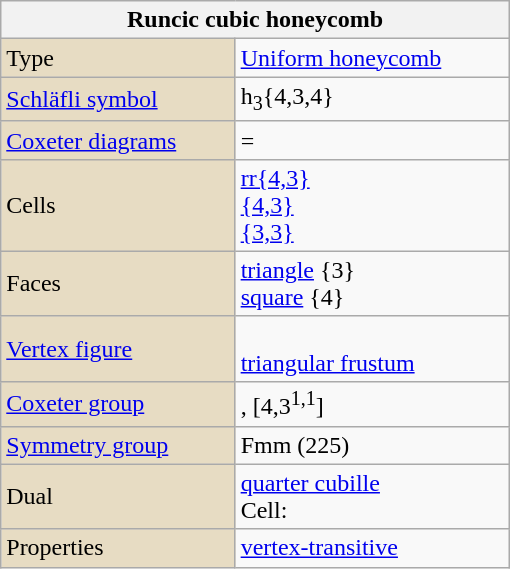<table class="wikitable" align="right" style="margin-left:10px" width="340">
<tr>
<th bgcolor=#e7dcc3 colspan=2>Runcic cubic honeycomb<br></th>
</tr>
<tr>
<td bgcolor=#e7dcc3>Type</td>
<td><a href='#'>Uniform honeycomb</a></td>
</tr>
<tr>
<td bgcolor=#e7dcc3><a href='#'>Schläfli symbol</a></td>
<td>h<sub>3</sub>{4,3,4}</td>
</tr>
<tr>
<td bgcolor=#e7dcc3><a href='#'>Coxeter diagrams</a></td>
<td> = </td>
</tr>
<tr>
<td bgcolor=#e7dcc3>Cells</td>
<td><a href='#'>rr{4,3}</a> <br><a href='#'>{4,3}</a> <br><a href='#'>{3,3}</a> </td>
</tr>
<tr>
<td bgcolor=#e7dcc3>Faces</td>
<td><a href='#'>triangle</a> {3}<br><a href='#'>square</a> {4}</td>
</tr>
<tr>
<td bgcolor=#e7dcc3><a href='#'>Vertex figure</a></td>
<td><br><a href='#'>triangular frustum</a></td>
</tr>
<tr>
<td bgcolor=#e7dcc3><a href='#'>Coxeter group</a></td>
<td>, [4,3<sup>1,1</sup>]</td>
</tr>
<tr>
<td bgcolor=#e7dcc3><a href='#'>Symmetry group</a></td>
<td>Fmm (225)</td>
</tr>
<tr>
<td bgcolor=#e7dcc3>Dual</td>
<td><a href='#'>quarter cubille</a><br>Cell: </td>
</tr>
<tr>
<td bgcolor=#e7dcc3>Properties</td>
<td><a href='#'>vertex-transitive</a></td>
</tr>
</table>
